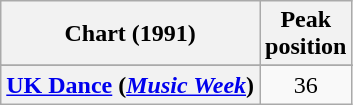<table class="wikitable plainrowheaders" style="text-align:center">
<tr>
<th scope="col">Chart (1991)</th>
<th scope="col">Peak<br>position</th>
</tr>
<tr>
</tr>
<tr>
<th scope="row"><a href='#'>UK Dance</a> (<em><a href='#'>Music Week</a></em>)</th>
<td>36</td>
</tr>
</table>
